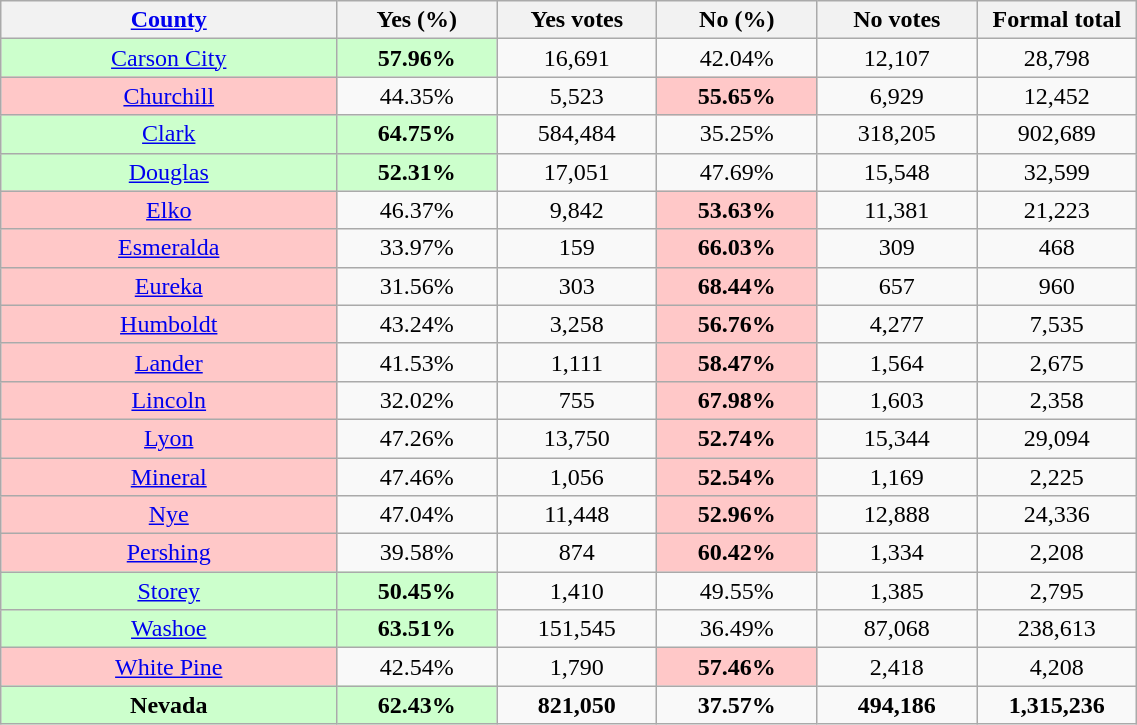<table style="width:60%;" class="wikitable sortable">
<tr>
<th style="width:21%;"><a href='#'>County</a></th>
<th style="width:10%;">Yes (%)</th>
<th style="width:10%;">Yes votes</th>
<th style="width:10%;">No (%)</th>
<th style="width:10%;">No votes</th>
<th style="width:10%;">Formal total</th>
</tr>
<tr>
<td style="text-align:center; background:#cfc;"><a href='#'>Carson City</a></td>
<td style="text-align:center; background:#cfc;"><strong>57.96%</strong></td>
<td style="text-align:center;">16,691</td>
<td style="text-align:center;">42.04%</td>
<td style="text-align:center;">12,107</td>
<td style="text-align:center;">28,798</td>
</tr>
<tr>
<td style="text-align:center; background:#ffc8c8;"><a href='#'>Churchill</a></td>
<td style="text-align:center;">44.35%</td>
<td style="text-align:center;">5,523</td>
<td style="text-align:center; background:#ffc8c8;"><strong>55.65%</strong></td>
<td style="text-align:center;">6,929</td>
<td style="text-align:center;">12,452</td>
</tr>
<tr>
<td style="text-align:center; background:#cfc;"><a href='#'>Clark</a></td>
<td style="text-align:center; background:#cfc;"><strong>64.75%</strong></td>
<td style="text-align:center;">584,484</td>
<td style="text-align:center;">35.25%</td>
<td style="text-align:center;">318,205</td>
<td style="text-align:center;">902,689</td>
</tr>
<tr>
<td style="text-align:center; background:#cfc;"><a href='#'>Douglas</a></td>
<td style="text-align:center; background:#cfc;"><strong>52.31%</strong></td>
<td style="text-align:center;">17,051</td>
<td style="text-align:center;">47.69%</td>
<td style="text-align:center;">15,548</td>
<td style="text-align:center;">32,599</td>
</tr>
<tr>
<td style="text-align:center; background:#ffc8c8;"><a href='#'>Elko</a></td>
<td style="text-align:center;">46.37%</td>
<td style="text-align:center;">9,842</td>
<td style="text-align:center; background:#ffc8c8;"><strong>53.63%</strong></td>
<td style="text-align:center;">11,381</td>
<td style="text-align:center;">21,223</td>
</tr>
<tr>
<td style="text-align:center; background:#ffc8c8;"><a href='#'>Esmeralda</a></td>
<td style="text-align:center;">33.97%</td>
<td style="text-align:center;">159</td>
<td style="text-align:center; background:#ffc8c8;"><strong>66.03%</strong></td>
<td style="text-align:center;">309</td>
<td style="text-align:center;">468</td>
</tr>
<tr>
<td style="text-align:center; background:#ffc8c8;"><a href='#'>Eureka</a></td>
<td style="text-align:center;">31.56%</td>
<td style="text-align:center;">303</td>
<td style="text-align:center; background:#ffc8c8;"><strong>68.44%</strong></td>
<td style="text-align:center;">657</td>
<td style="text-align:center;">960</td>
</tr>
<tr>
<td style="text-align:center; background:#ffc8c8;"><a href='#'>Humboldt</a></td>
<td style="text-align:center;">43.24%</td>
<td style="text-align:center;">3,258</td>
<td style="text-align:center; background:#ffc8c8;"><strong>56.76%</strong></td>
<td style="text-align:center;">4,277</td>
<td style="text-align:center;">7,535</td>
</tr>
<tr>
<td style="text-align:center; background:#ffc8c8;"><a href='#'>Lander</a></td>
<td style="text-align:center;">41.53%</td>
<td style="text-align:center;">1,111</td>
<td style="text-align:center; background:#ffc8c8;"><strong>58.47%</strong></td>
<td style="text-align:center;">1,564</td>
<td style="text-align:center;">2,675</td>
</tr>
<tr>
<td style="text-align:center; background:#ffc8c8;"><a href='#'>Lincoln</a></td>
<td style="text-align:center;">32.02%</td>
<td style="text-align:center;">755</td>
<td style="text-align:center; background:#ffc8c8;"><strong>67.98%</strong></td>
<td style="text-align:center;">1,603</td>
<td style="text-align:center;">2,358</td>
</tr>
<tr>
<td style="text-align:center; background:#ffc8c8;"><a href='#'>Lyon</a></td>
<td style="text-align:center;">47.26%</td>
<td style="text-align:center;">13,750</td>
<td style="text-align:center; background:#ffc8c8;"><strong>52.74%</strong></td>
<td style="text-align:center;">15,344</td>
<td style="text-align:center;">29,094</td>
</tr>
<tr>
<td style="text-align:center; background:#ffc8c8;"><a href='#'>Mineral</a></td>
<td style="text-align:center;">47.46%</td>
<td style="text-align:center;">1,056</td>
<td style="text-align:center; background:#ffc8c8;"><strong>52.54%</strong></td>
<td style="text-align:center;">1,169</td>
<td style="text-align:center;">2,225</td>
</tr>
<tr>
<td style="text-align:center; background:#ffc8c8;"><a href='#'>Nye</a></td>
<td style="text-align:center;">47.04%</td>
<td style="text-align:center;">11,448</td>
<td style="text-align:center; background:#ffc8c8;"><strong>52.96%</strong></td>
<td style="text-align:center;">12,888</td>
<td style="text-align:center;">24,336</td>
</tr>
<tr>
<td style="text-align:center; background:#ffc8c8;"><a href='#'>Pershing</a></td>
<td style="text-align:center;">39.58%</td>
<td style="text-align:center;">874</td>
<td style="text-align:center; background:#ffc8c8;"><strong>60.42%</strong></td>
<td style="text-align:center;">1,334</td>
<td style="text-align:center;">2,208</td>
</tr>
<tr>
<td style="text-align:center; background:#cfc;"><a href='#'>Storey</a></td>
<td style="text-align:center; background:#cfc;"><strong>50.45%</strong></td>
<td style="text-align:center;">1,410</td>
<td style="text-align:center;">49.55%</td>
<td style="text-align:center;">1,385</td>
<td style="text-align:center;">2,795</td>
</tr>
<tr>
<td style="text-align:center; background:#cfc;"><a href='#'>Washoe</a></td>
<td style="text-align:center; background:#cfc;"><strong>63.51%</strong></td>
<td style="text-align:center;">151,545</td>
<td style="text-align:center;">36.49%</td>
<td style="text-align:center;">87,068</td>
<td style="text-align:center;">238,613</td>
</tr>
<tr>
<td style="text-align:center; background:#ffc8c8;"><a href='#'>White Pine</a></td>
<td style="text-align:center;">42.54%</td>
<td style="text-align:center;">1,790</td>
<td style="text-align:center; background:#ffc8c8;"><strong>57.46%</strong></td>
<td style="text-align:center;">2,418</td>
<td style="text-align:center;">4,208</td>
</tr>
<tr>
<td style="text-align:center; background:#cfc;"><strong>Nevada</strong></td>
<td style="text-align:center; background:#cfc;"><strong>62.43%</strong></td>
<td style="text-align:center;"><strong>821,050</strong></td>
<td style="text-align:center;"><strong>37.57%</strong></td>
<td style="text-align:center;"><strong>494,186</strong></td>
<td style="text-align:center;"><strong>1,315,236</strong></td>
</tr>
</table>
